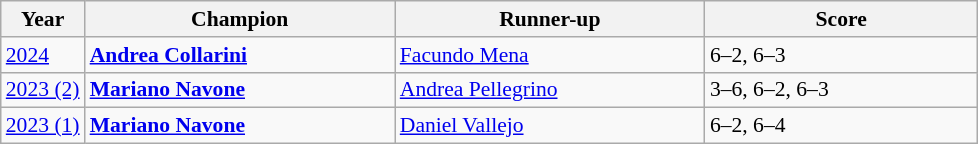<table class="wikitable" style="font-size:90%">
<tr>
<th>Year</th>
<th width="200">Champion</th>
<th width="200">Runner-up</th>
<th width="175">Score</th>
</tr>
<tr>
<td><a href='#'>2024</a></td>
<td> <strong><a href='#'>Andrea Collarini</a></strong></td>
<td> <a href='#'>Facundo Mena</a></td>
<td>6–2, 6–3</td>
</tr>
<tr>
<td><a href='#'>2023 (2)</a></td>
<td> <strong><a href='#'>Mariano Navone</a></strong></td>
<td> <a href='#'>Andrea Pellegrino</a></td>
<td>3–6, 6–2, 6–3</td>
</tr>
<tr>
<td><a href='#'>2023 (1)</a></td>
<td> <strong><a href='#'>Mariano Navone</a></strong></td>
<td> <a href='#'>Daniel Vallejo</a></td>
<td>6–2, 6–4</td>
</tr>
</table>
